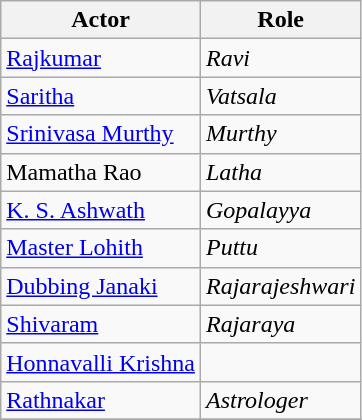<table class="wikitable">
<tr>
<th>Actor</th>
<th>Role</th>
</tr>
<tr>
<td><a href='#'>Rajkumar</a></td>
<td><em>Ravi</em></td>
</tr>
<tr>
<td><a href='#'>Saritha</a></td>
<td><em>Vatsala</em></td>
</tr>
<tr>
<td><a href='#'>Srinivasa Murthy</a></td>
<td><em>Murthy</em></td>
</tr>
<tr>
<td>Mamatha Rao</td>
<td><em>Latha</em></td>
</tr>
<tr>
<td><a href='#'>K. S. Ashwath</a></td>
<td><em>Gopalayya</em></td>
</tr>
<tr>
<td><a href='#'>Master Lohith</a></td>
<td><em>Puttu</em> </td>
</tr>
<tr>
<td><a href='#'>Dubbing Janaki</a></td>
<td><em>Rajarajeshwari</em></td>
</tr>
<tr>
<td><a href='#'>Shivaram</a></td>
<td><em>Rajaraya</em></td>
</tr>
<tr>
<td><a href='#'>Honnavalli Krishna</a></td>
<td></td>
</tr>
<tr>
<td><a href='#'>Rathnakar</a></td>
<td><em>Astrologer</em></td>
</tr>
<tr>
</tr>
</table>
